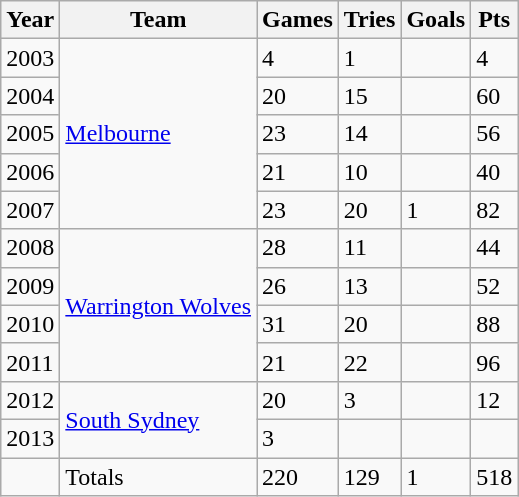<table class="wikitable">
<tr>
<th>Year</th>
<th>Team</th>
<th>Games</th>
<th>Tries</th>
<th>Goals</th>
<th>Pts</th>
</tr>
<tr>
<td>2003</td>
<td rowspan="5"> <a href='#'>Melbourne</a></td>
<td>4</td>
<td>1</td>
<td></td>
<td>4</td>
</tr>
<tr>
<td>2004</td>
<td>20</td>
<td>15</td>
<td></td>
<td>60</td>
</tr>
<tr>
<td>2005</td>
<td>23</td>
<td>14</td>
<td></td>
<td>56</td>
</tr>
<tr>
<td>2006</td>
<td>21</td>
<td>10</td>
<td></td>
<td>40</td>
</tr>
<tr>
<td>2007</td>
<td>23</td>
<td>20</td>
<td>1</td>
<td>82</td>
</tr>
<tr>
<td>2008</td>
<td rowspan="4"> <a href='#'>Warrington Wolves</a></td>
<td>28</td>
<td>11</td>
<td></td>
<td>44</td>
</tr>
<tr>
<td>2009</td>
<td>26</td>
<td>13</td>
<td></td>
<td>52</td>
</tr>
<tr>
<td>2010</td>
<td>31</td>
<td>20</td>
<td></td>
<td>88</td>
</tr>
<tr>
<td>2011</td>
<td>21</td>
<td>22</td>
<td></td>
<td>96</td>
</tr>
<tr>
<td>2012</td>
<td rowspan="2"> <a href='#'>South Sydney</a></td>
<td>20</td>
<td>3</td>
<td></td>
<td>12</td>
</tr>
<tr>
<td>2013</td>
<td>3</td>
<td></td>
<td></td>
<td></td>
</tr>
<tr>
<td></td>
<td>Totals</td>
<td>220</td>
<td>129</td>
<td>1</td>
<td>518</td>
</tr>
</table>
